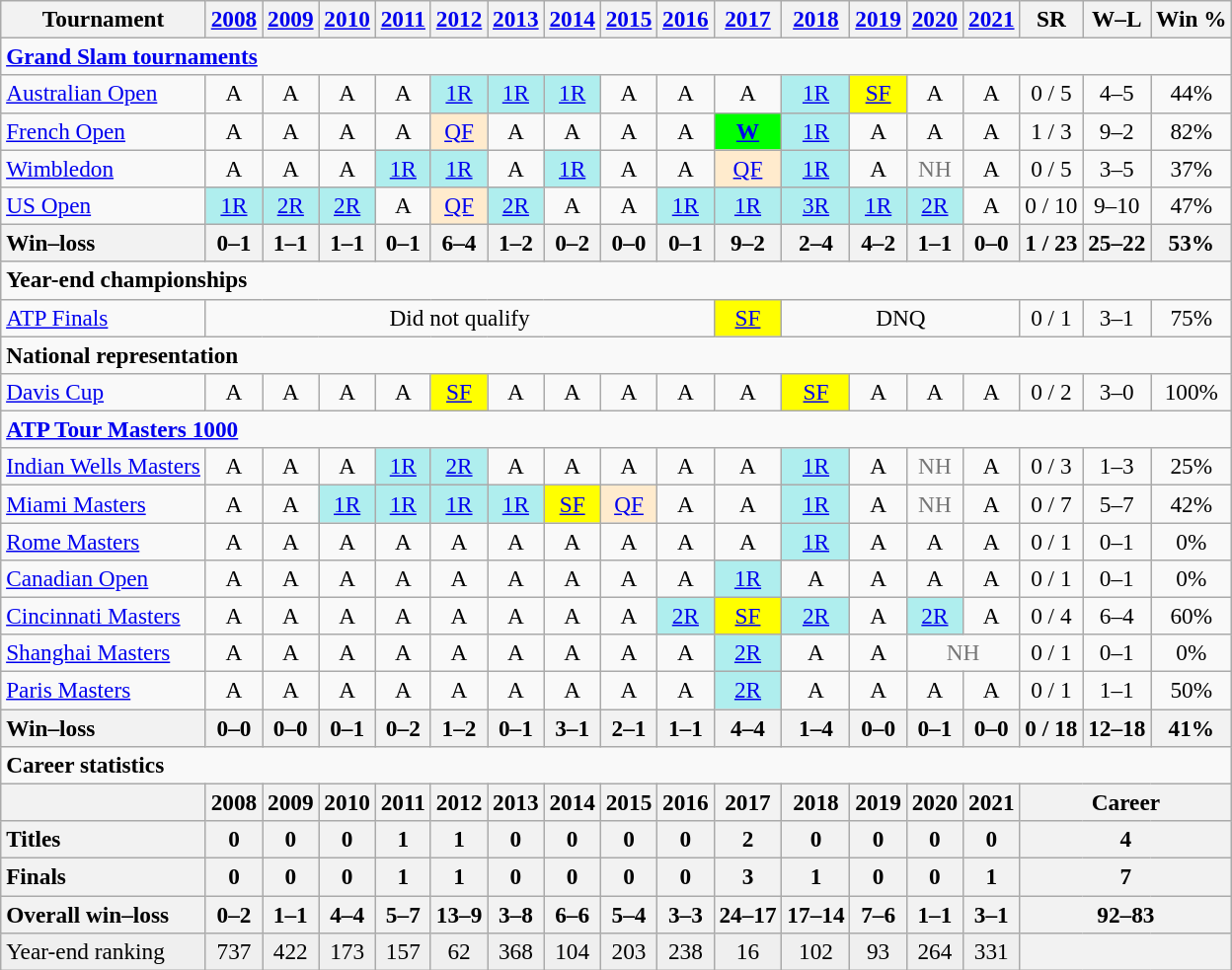<table class=wikitable style=text-align:center;font-size:97%>
<tr>
<th>Tournament</th>
<th><a href='#'>2008</a></th>
<th><a href='#'>2009</a></th>
<th><a href='#'>2010</a></th>
<th><a href='#'>2011</a></th>
<th><a href='#'>2012</a></th>
<th><a href='#'>2013</a></th>
<th><a href='#'>2014</a></th>
<th><a href='#'>2015</a></th>
<th><a href='#'>2016</a></th>
<th><a href='#'>2017</a></th>
<th><a href='#'>2018</a></th>
<th><a href='#'>2019</a></th>
<th><a href='#'>2020</a></th>
<th><a href='#'>2021</a></th>
<th>SR</th>
<th>W–L</th>
<th>Win %</th>
</tr>
<tr>
<td colspan=20 align=left><a href='#'><strong>Grand Slam tournaments</strong></a></td>
</tr>
<tr>
<td align=left><a href='#'>Australian Open</a></td>
<td>A</td>
<td>A</td>
<td>A</td>
<td>A</td>
<td bgcolor=afeeee><a href='#'>1R</a></td>
<td bgcolor=afeeee><a href='#'>1R</a></td>
<td bgcolor=afeeee><a href='#'>1R</a></td>
<td>A</td>
<td>A</td>
<td>A</td>
<td bgcolor=afeeee><a href='#'>1R</a></td>
<td bgcolor=yellow><a href='#'>SF</a></td>
<td>A</td>
<td>A</td>
<td>0 / 5</td>
<td>4–5</td>
<td>44%</td>
</tr>
<tr>
<td align=left><a href='#'>French Open</a></td>
<td>A</td>
<td>A</td>
<td>A</td>
<td>A</td>
<td bgcolor=ffebcd><a href='#'>QF</a></td>
<td>A</td>
<td>A</td>
<td>A</td>
<td>A</td>
<td style=background:#00ff00><a href='#'><strong>W</strong></a></td>
<td bgcolor=afeeee><a href='#'>1R</a></td>
<td>A</td>
<td>A</td>
<td>A</td>
<td>1 / 3</td>
<td>9–2</td>
<td>82%</td>
</tr>
<tr>
<td align=left><a href='#'>Wimbledon</a></td>
<td>A</td>
<td>A</td>
<td>A</td>
<td bgcolor=afeeee><a href='#'>1R</a></td>
<td bgcolor=afeeee><a href='#'>1R</a></td>
<td>A</td>
<td bgcolor=afeeee><a href='#'>1R</a></td>
<td>A</td>
<td>A</td>
<td bgcolor=ffebcd><a href='#'>QF</a></td>
<td bgcolor=afeeee><a href='#'>1R</a></td>
<td>A</td>
<td style=color:#767676>NH</td>
<td>A</td>
<td>0 / 5</td>
<td>3–5</td>
<td>37%</td>
</tr>
<tr>
<td align=left><a href='#'>US Open</a></td>
<td bgcolor=afeeee><a href='#'>1R</a></td>
<td bgcolor=afeeee><a href='#'>2R</a></td>
<td bgcolor=afeeee><a href='#'>2R</a></td>
<td>A</td>
<td bgcolor=ffebcd><a href='#'>QF</a></td>
<td bgcolor=afeeee><a href='#'>2R</a></td>
<td>A</td>
<td>A</td>
<td bgcolor=afeeee><a href='#'>1R</a></td>
<td bgcolor=afeeee><a href='#'>1R</a></td>
<td bgcolor=afeeee><a href='#'>3R</a></td>
<td bgcolor=afeeee><a href='#'>1R</a></td>
<td bgcolor=afeeee><a href='#'>2R</a></td>
<td>A</td>
<td>0 / 10</td>
<td>9–10</td>
<td>47%</td>
</tr>
<tr>
<th style=text-align:left>Win–loss</th>
<th>0–1</th>
<th>1–1</th>
<th>1–1</th>
<th>0–1</th>
<th>6–4</th>
<th>1–2</th>
<th>0–2</th>
<th>0–0</th>
<th>0–1</th>
<th>9–2</th>
<th>2–4</th>
<th>4–2</th>
<th>1–1</th>
<th>0–0</th>
<th>1 / 23</th>
<th>25–22</th>
<th>53%</th>
</tr>
<tr>
<td colspan=20 align=left><strong>Year-end championships</strong></td>
</tr>
<tr>
<td align=left><a href='#'>ATP Finals</a></td>
<td colspan=9>Did not qualify</td>
<td bgcolor=yellow><a href='#'>SF</a></td>
<td colspan=4>DNQ</td>
<td>0 / 1</td>
<td>3–1</td>
<td>75%</td>
</tr>
<tr>
<td colspan=20 align=left><strong>National representation</strong></td>
</tr>
<tr>
<td align=left><a href='#'>Davis Cup</a></td>
<td>A</td>
<td>A</td>
<td>A</td>
<td>A</td>
<td bgcolor=yellow><a href='#'>SF</a></td>
<td>A</td>
<td>A</td>
<td>A</td>
<td>A</td>
<td>A</td>
<td bgcolor=yellow><a href='#'>SF</a></td>
<td>A</td>
<td>A</td>
<td>A</td>
<td>0 / 2</td>
<td>3–0</td>
<td>100%</td>
</tr>
<tr>
<td colspan=20 align=left><strong><a href='#'>ATP Tour Masters 1000</a></strong></td>
</tr>
<tr>
<td align=left><a href='#'>Indian Wells Masters</a></td>
<td>A</td>
<td>A</td>
<td>A</td>
<td bgcolor=afeeee><a href='#'>1R</a></td>
<td bgcolor=afeeee><a href='#'>2R</a></td>
<td>A</td>
<td>A</td>
<td>A</td>
<td>A</td>
<td>A</td>
<td bgcolor=afeeee><a href='#'>1R</a></td>
<td>A</td>
<td style=color:#767676>NH</td>
<td>A</td>
<td>0 / 3</td>
<td>1–3</td>
<td>25%</td>
</tr>
<tr>
<td align=left><a href='#'>Miami Masters</a></td>
<td>A</td>
<td>A</td>
<td bgcolor=afeeee><a href='#'>1R</a></td>
<td bgcolor=afeeee><a href='#'>1R</a></td>
<td bgcolor=afeeee><a href='#'>1R</a></td>
<td bgcolor=afeeee><a href='#'>1R</a></td>
<td bgcolor=yellow><a href='#'>SF</a></td>
<td bgcolor=ffebcd><a href='#'>QF</a></td>
<td>A</td>
<td>A</td>
<td bgcolor=afeeee><a href='#'>1R</a></td>
<td>A</td>
<td style=color:#767676>NH</td>
<td>A</td>
<td>0 / 7</td>
<td>5–7</td>
<td>42%</td>
</tr>
<tr>
<td align=left><a href='#'>Rome Masters</a></td>
<td>A</td>
<td>A</td>
<td>A</td>
<td>A</td>
<td>A</td>
<td>A</td>
<td>A</td>
<td>A</td>
<td>A</td>
<td>A</td>
<td bgcolor=afeeee><a href='#'>1R</a></td>
<td>A</td>
<td>A</td>
<td>A</td>
<td>0 / 1</td>
<td>0–1</td>
<td>0%</td>
</tr>
<tr>
<td align=left><a href='#'>Canadian Open</a></td>
<td>A</td>
<td>A</td>
<td>A</td>
<td>A</td>
<td>A</td>
<td>A</td>
<td>A</td>
<td>A</td>
<td>A</td>
<td bgcolor=afeeee><a href='#'>1R</a></td>
<td>A</td>
<td>A</td>
<td>A</td>
<td>A</td>
<td>0 / 1</td>
<td>0–1</td>
<td>0%</td>
</tr>
<tr>
<td align=left><a href='#'>Cincinnati Masters</a></td>
<td>A</td>
<td>A</td>
<td>A</td>
<td>A</td>
<td>A</td>
<td>A</td>
<td>A</td>
<td>A</td>
<td bgcolor=afeeee><a href='#'>2R</a></td>
<td bgcolor=yellow><a href='#'>SF</a></td>
<td bgcolor=afeeee><a href='#'>2R</a></td>
<td>A</td>
<td bgcolor=afeeee><a href='#'>2R</a></td>
<td>A</td>
<td>0 / 4</td>
<td>6–4</td>
<td>60%</td>
</tr>
<tr>
<td align=left><a href='#'>Shanghai Masters</a></td>
<td>A</td>
<td>A</td>
<td>A</td>
<td>A</td>
<td>A</td>
<td>A</td>
<td>A</td>
<td>A</td>
<td>A</td>
<td bgcolor=afeeee><a href='#'>2R</a></td>
<td>A</td>
<td>A</td>
<td colspan=2 style=color:#767676>NH</td>
<td>0 / 1</td>
<td>0–1</td>
<td>0%</td>
</tr>
<tr>
<td align=left><a href='#'>Paris Masters</a></td>
<td>A</td>
<td>A</td>
<td>A</td>
<td>A</td>
<td>A</td>
<td>A</td>
<td>A</td>
<td>A</td>
<td>A</td>
<td bgcolor=afeeee><a href='#'>2R</a></td>
<td>A</td>
<td>A</td>
<td>A</td>
<td>A</td>
<td>0 / 1</td>
<td>1–1</td>
<td>50%</td>
</tr>
<tr>
<th style=text-align:left>Win–loss</th>
<th>0–0</th>
<th>0–0</th>
<th>0–1</th>
<th>0–2</th>
<th>1–2</th>
<th>0–1</th>
<th>3–1</th>
<th>2–1</th>
<th>1–1</th>
<th>4–4</th>
<th>1–4</th>
<th>0–0</th>
<th>0–1</th>
<th>0–0</th>
<th>0 / 18</th>
<th>12–18</th>
<th>41%</th>
</tr>
<tr>
<td colspan=20 align=left><strong>Career statistics</strong></td>
</tr>
<tr>
<th></th>
<th>2008</th>
<th>2009</th>
<th>2010</th>
<th>2011</th>
<th>2012</th>
<th>2013</th>
<th>2014</th>
<th>2015</th>
<th>2016</th>
<th>2017</th>
<th>2018</th>
<th>2019</th>
<th>2020</th>
<th>2021</th>
<th colspan=3>Career</th>
</tr>
<tr>
<th style=text-align:left>Titles</th>
<th>0</th>
<th>0</th>
<th>0</th>
<th>1</th>
<th>1</th>
<th>0</th>
<th>0</th>
<th>0</th>
<th>0</th>
<th>2</th>
<th>0</th>
<th>0</th>
<th>0</th>
<th>0</th>
<th colspan=3>4</th>
</tr>
<tr>
<th style=text-align:left>Finals</th>
<th>0</th>
<th>0</th>
<th>0</th>
<th>1</th>
<th>1</th>
<th>0</th>
<th>0</th>
<th>0</th>
<th>0</th>
<th>3</th>
<th>1</th>
<th>0</th>
<th>0</th>
<th>1</th>
<th colspan=3>7</th>
</tr>
<tr>
<th style=text-align:left>Overall win–loss</th>
<th>0–2</th>
<th>1–1</th>
<th>4–4</th>
<th>5–7</th>
<th>13–9</th>
<th>3–8</th>
<th>6–6</th>
<th>5–4</th>
<th>3–3</th>
<th>24–17</th>
<th>17–14</th>
<th>7–6</th>
<th>1–1</th>
<th>3–1</th>
<th colspan=3>92–83</th>
</tr>
<tr bgcolor=efefef>
<td align=left>Year-end ranking</td>
<td>737</td>
<td>422</td>
<td>173</td>
<td>157</td>
<td>62</td>
<td>368</td>
<td>104</td>
<td>203</td>
<td>238</td>
<td>16</td>
<td>102</td>
<td>93</td>
<td>264</td>
<td>331</td>
<th colspan=3></th>
</tr>
</table>
